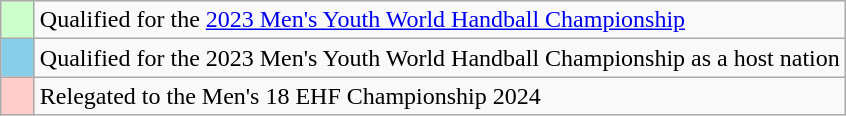<table class="wikitable">
<tr>
<td width=15px bgcolor=#ccffcc></td>
<td align=left>Qualified for the <a href='#'>2023 Men's Youth World Handball Championship</a></td>
</tr>
<tr>
<td width=15px bgcolor=skyblue></td>
<td align=left>Qualified for the 2023 Men's Youth World Handball Championship as a host nation</td>
</tr>
<tr>
<td width=15px bgcolor=#ffcccc></td>
<td align=left>Relegated to the Men's 18 EHF Championship 2024</td>
</tr>
</table>
